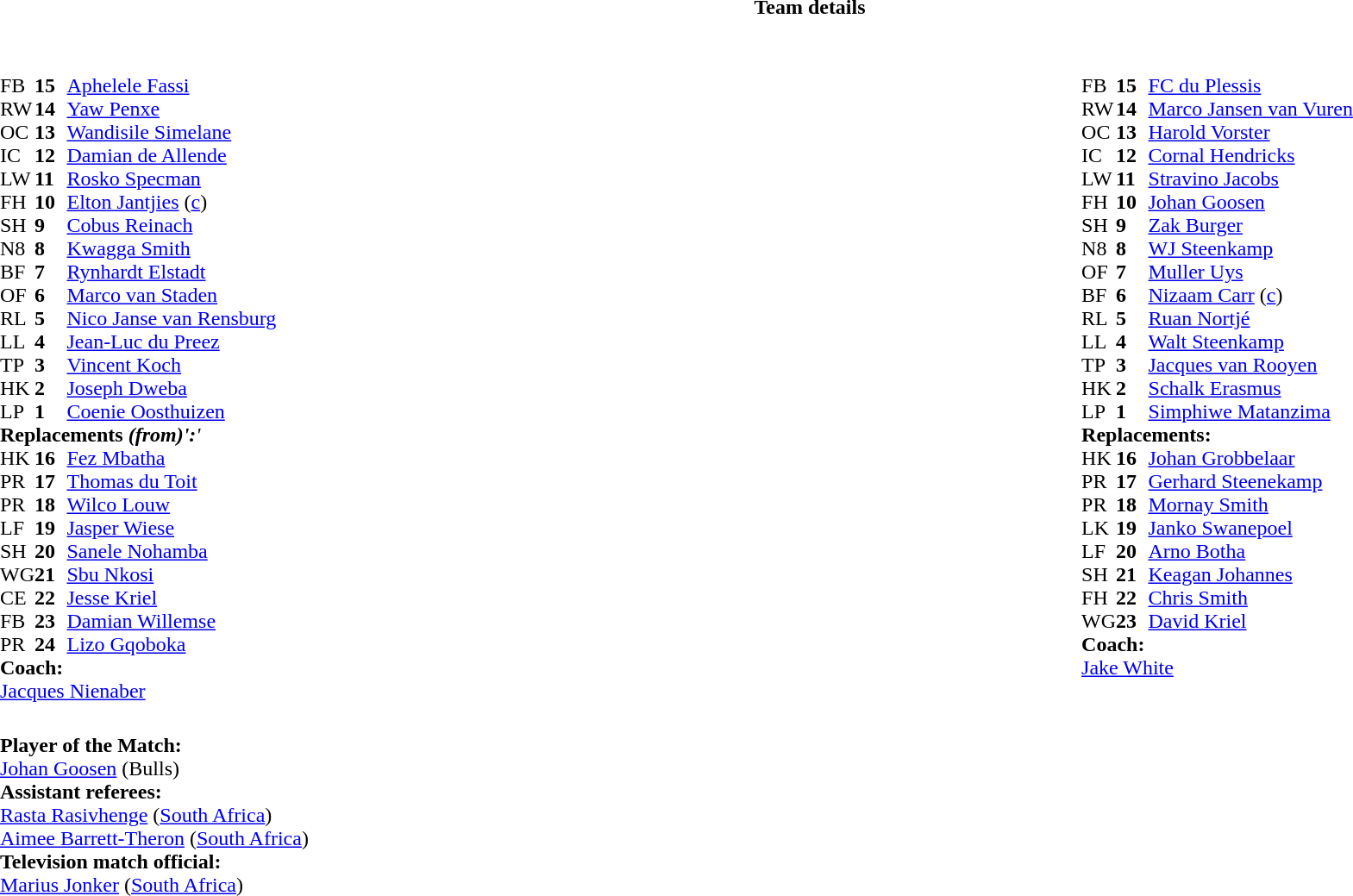<table border="0" style="width:100%;" class="collapsible collapsed">
<tr>
<th>Team details</th>
</tr>
<tr>
<td><br><table style="width:100%">
<tr>
<td style="vertical-align:top;width:50%"><br><table cellspacing="0" cellpadding="0">
<tr>
<th width="25"></th>
<th width="25"></th>
</tr>
<tr>
<td>FB</td>
<td><strong>15</strong></td>
<td><a href='#'>Aphelele Fassi</a></td>
</tr>
<tr>
<td>RW</td>
<td><strong>14</strong></td>
<td><a href='#'>Yaw Penxe</a></td>
<td></td>
<td></td>
</tr>
<tr>
<td>OC</td>
<td><strong>13</strong></td>
<td><a href='#'>Wandisile Simelane</a></td>
<td></td>
<td></td>
</tr>
<tr>
<td>IC</td>
<td><strong>12</strong></td>
<td><a href='#'>Damian de Allende</a></td>
<td></td>
<td></td>
</tr>
<tr>
<td>LW</td>
<td><strong>11</strong></td>
<td><a href='#'>Rosko Specman</a></td>
</tr>
<tr>
<td>FH</td>
<td><strong>10</strong></td>
<td><a href='#'>Elton Jantjies</a> (<a href='#'>c</a>)</td>
</tr>
<tr>
<td>SH</td>
<td><strong>9</strong></td>
<td><a href='#'>Cobus Reinach</a></td>
<td></td>
<td></td>
</tr>
<tr>
<td>N8</td>
<td><strong>8</strong></td>
<td><a href='#'>Kwagga Smith</a></td>
</tr>
<tr>
<td>BF</td>
<td><strong>7</strong></td>
<td><a href='#'>Rynhardt Elstadt</a></td>
</tr>
<tr>
<td>OF</td>
<td><strong>6</strong></td>
<td><a href='#'>Marco van Staden</a></td>
<td></td>
<td></td>
</tr>
<tr>
<td>RL</td>
<td><strong>5</strong></td>
<td><a href='#'>Nico Janse van Rensburg</a></td>
</tr>
<tr>
<td>LL</td>
<td><strong>4</strong></td>
<td><a href='#'>Jean-Luc du Preez</a></td>
</tr>
<tr>
<td>TP</td>
<td><strong>3</strong></td>
<td><a href='#'>Vincent Koch</a></td>
<td></td>
<td></td>
</tr>
<tr>
<td>HK</td>
<td><strong>2</strong></td>
<td><a href='#'>Joseph Dweba</a></td>
<td></td>
<td></td>
</tr>
<tr>
<td>LP</td>
<td><strong>1</strong></td>
<td><a href='#'>Coenie Oosthuizen</a></td>
<td></td>
<td></td>
</tr>
<tr>
<td colspan=3><strong>Replacements <em>(from)':</strong>'</td>
</tr>
<tr>
<td>HK</td>
<td><strong>16</strong></td>
<td><a href='#'>Fez Mbatha</a></td>
<td></td>
<td></td>
</tr>
<tr>
<td>PR</td>
<td><strong>17</strong></td>
<td><a href='#'>Thomas du Toit</a></td>
<td></td>
<td></td>
<td></td>
</tr>
<tr>
<td>PR</td>
<td><strong>18</strong></td>
<td><a href='#'>Wilco Louw</a></td>
<td></td>
<td></td>
</tr>
<tr>
<td>LF</td>
<td><strong>19</strong></td>
<td><a href='#'>Jasper Wiese</a></td>
<td></td>
<td></td>
</tr>
<tr>
<td>SH</td>
<td><strong>20</strong></td>
<td><a href='#'>Sanele Nohamba</a></td>
<td></td>
<td></td>
</tr>
<tr>
<td>WG</td>
<td><strong>21</strong></td>
<td><a href='#'>Sbu Nkosi</a></td>
<td></td>
<td></td>
</tr>
<tr>
<td>CE</td>
<td><strong>22</strong></td>
<td><a href='#'>Jesse Kriel</a></td>
<td></td>
<td></td>
</tr>
<tr>
<td>FB</td>
<td><strong>23</strong></td>
<td><a href='#'>Damian Willemse</a></td>
<td></td>
<td></td>
</tr>
<tr>
<td>PR</td>
<td><strong>24</strong></td>
<td><a href='#'>Lizo Gqoboka</a></td>
<td></td>
<td></td>
<td></td>
</tr>
<tr>
<td colspan=3><strong>Coach:</strong></td>
</tr>
<tr>
<td colspan="4"> <a href='#'>Jacques Nienaber</a></td>
</tr>
</table>
</td>
<td valign=top></td>
<td style="vertical-align:top;width:50%"><br><table cellspacing="0" cellpadding="0" style="margin:auto">
<tr>
<th width="25"></th>
<th width="25"></th>
</tr>
<tr>
<td>FB</td>
<td><strong>15</strong></td>
<td><a href='#'>FC du Plessis</a></td>
</tr>
<tr>
<td>RW</td>
<td><strong>14</strong></td>
<td><a href='#'>Marco Jansen van Vuren</a></td>
</tr>
<tr>
<td>OC</td>
<td><strong>13</strong></td>
<td><a href='#'>Harold Vorster</a></td>
</tr>
<tr>
<td>IC</td>
<td><strong>12</strong></td>
<td><a href='#'>Cornal Hendricks</a></td>
</tr>
<tr>
<td>LW</td>
<td><strong>11</strong></td>
<td><a href='#'>Stravino Jacobs</a></td>
<td></td>
<td></td>
</tr>
<tr>
<td>FH</td>
<td><strong>10</strong></td>
<td><a href='#'>Johan Goosen</a></td>
<td></td>
<td></td>
</tr>
<tr>
<td>SH</td>
<td><strong>9</strong></td>
<td><a href='#'>Zak Burger</a></td>
<td></td>
<td></td>
</tr>
<tr>
<td>N8</td>
<td><strong>8</strong></td>
<td><a href='#'>WJ Steenkamp</a></td>
</tr>
<tr>
<td>OF</td>
<td><strong>7</strong></td>
<td><a href='#'>Muller Uys</a></td>
</tr>
<tr>
<td>BF</td>
<td><strong>6</strong></td>
<td><a href='#'>Nizaam Carr</a> (<a href='#'>c</a>)</td>
</tr>
<tr>
<td>RL</td>
<td><strong>5</strong></td>
<td><a href='#'>Ruan Nortjé</a></td>
</tr>
<tr>
<td>LL</td>
<td><strong>4</strong></td>
<td><a href='#'>Walt Steenkamp</a></td>
</tr>
<tr>
<td>TP</td>
<td><strong>3</strong></td>
<td><a href='#'>Jacques van Rooyen</a></td>
<td></td>
<td></td>
</tr>
<tr>
<td>HK</td>
<td><strong>2</strong></td>
<td><a href='#'>Schalk Erasmus</a></td>
<td></td>
<td></td>
</tr>
<tr>
<td>LP</td>
<td><strong>1</strong></td>
<td><a href='#'>Simphiwe Matanzima</a></td>
<td></td>
<td></td>
</tr>
<tr>
<td colspan=3><strong>Replacements:</strong></td>
</tr>
<tr>
<td>HK</td>
<td><strong>16</strong></td>
<td><a href='#'>Johan Grobbelaar</a></td>
<td></td>
<td></td>
</tr>
<tr>
<td>PR</td>
<td><strong>17</strong></td>
<td><a href='#'>Gerhard Steenekamp</a></td>
<td></td>
<td></td>
</tr>
<tr>
<td>PR</td>
<td><strong>18</strong></td>
<td><a href='#'>Mornay Smith</a></td>
<td></td>
<td></td>
</tr>
<tr>
<td>LK</td>
<td><strong>19</strong></td>
<td><a href='#'>Janko Swanepoel</a></td>
</tr>
<tr>
<td>LF</td>
<td><strong>20</strong></td>
<td><a href='#'>Arno Botha</a></td>
</tr>
<tr>
<td>SH</td>
<td><strong>21</strong></td>
<td><a href='#'>Keagan Johannes</a></td>
<td></td>
<td></td>
</tr>
<tr>
<td>FH</td>
<td><strong>22</strong></td>
<td><a href='#'>Chris Smith</a></td>
<td></td>
<td></td>
</tr>
<tr>
<td>WG</td>
<td><strong>23</strong></td>
<td><a href='#'>David Kriel</a></td>
<td></td>
<td></td>
</tr>
<tr>
<td colspan=3><strong>Coach:</strong></td>
</tr>
<tr>
<td colspan="4"> <a href='#'>Jake White</a></td>
</tr>
</table>
</td>
</tr>
</table>
<table style="width:100%">
<tr>
<td><br><strong>Player of the Match:</strong>
<br><a href='#'>Johan Goosen</a> (Bulls)<br><strong>Assistant referees:</strong>
<br><a href='#'>Rasta Rasivhenge</a> (<a href='#'>South Africa</a>)
<br><a href='#'>Aimee Barrett-Theron</a> (<a href='#'>South Africa</a>)
<br><strong>Television match official:</strong>
<br><a href='#'>Marius Jonker</a> (<a href='#'>South Africa</a>)</td>
</tr>
</table>
</td>
</tr>
</table>
